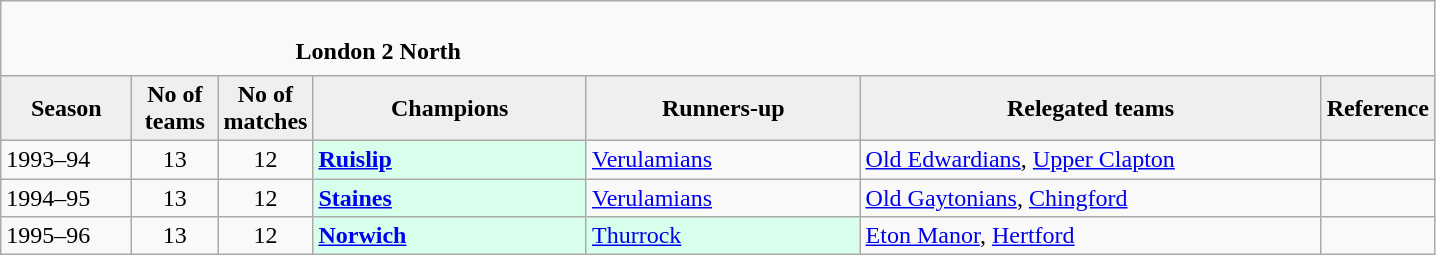<table class="wikitable" style="text-align: left;">
<tr>
<td colspan="11" cellpadding="0" cellspacing="0"><br><table border="0" style="width:100%;" cellpadding="0" cellspacing="0">
<tr>
<td style="width:20%; border:0;"></td>
<td style="border:0;"><strong>London 2 North</strong></td>
<td style="width:20%; border:0;"></td>
</tr>
</table>
</td>
</tr>
<tr>
<th style="background:#efefef; width:80px;">Season</th>
<th style="background:#efefef; width:50px;">No of teams</th>
<th style="background:#efefef; width:50px;">No of matches</th>
<th style="background:#efefef; width:175px;">Champions</th>
<th style="background:#efefef; width:175px;">Runners-up</th>
<th style="background:#efefef; width:300px;">Relegated teams</th>
<th style="background:#efefef; width:50px;">Reference</th>
</tr>
<tr align=left>
<td>1993–94</td>
<td style="text-align: center;">13</td>
<td style="text-align: center;">12</td>
<td style="background:#d8ffeb;"><strong><a href='#'>Ruislip</a></strong></td>
<td><a href='#'>Verulamians</a></td>
<td><a href='#'>Old Edwardians</a>, <a href='#'>Upper Clapton</a></td>
<td></td>
</tr>
<tr>
<td>1994–95</td>
<td style="text-align: center;">13</td>
<td style="text-align: center;">12</td>
<td style="background:#d8ffeb;"><strong><a href='#'>Staines</a></strong></td>
<td><a href='#'>Verulamians</a></td>
<td><a href='#'>Old Gaytonians</a>, <a href='#'>Chingford</a></td>
<td></td>
</tr>
<tr>
<td>1995–96</td>
<td style="text-align: center;">13</td>
<td style="text-align: center;">12</td>
<td style="background:#d8ffeb;"><strong><a href='#'>Norwich</a></strong></td>
<td style="background:#d8ffeb;"><a href='#'>Thurrock</a></td>
<td><a href='#'>Eton Manor</a>, <a href='#'>Hertford</a></td>
<td></td>
</tr>
</table>
